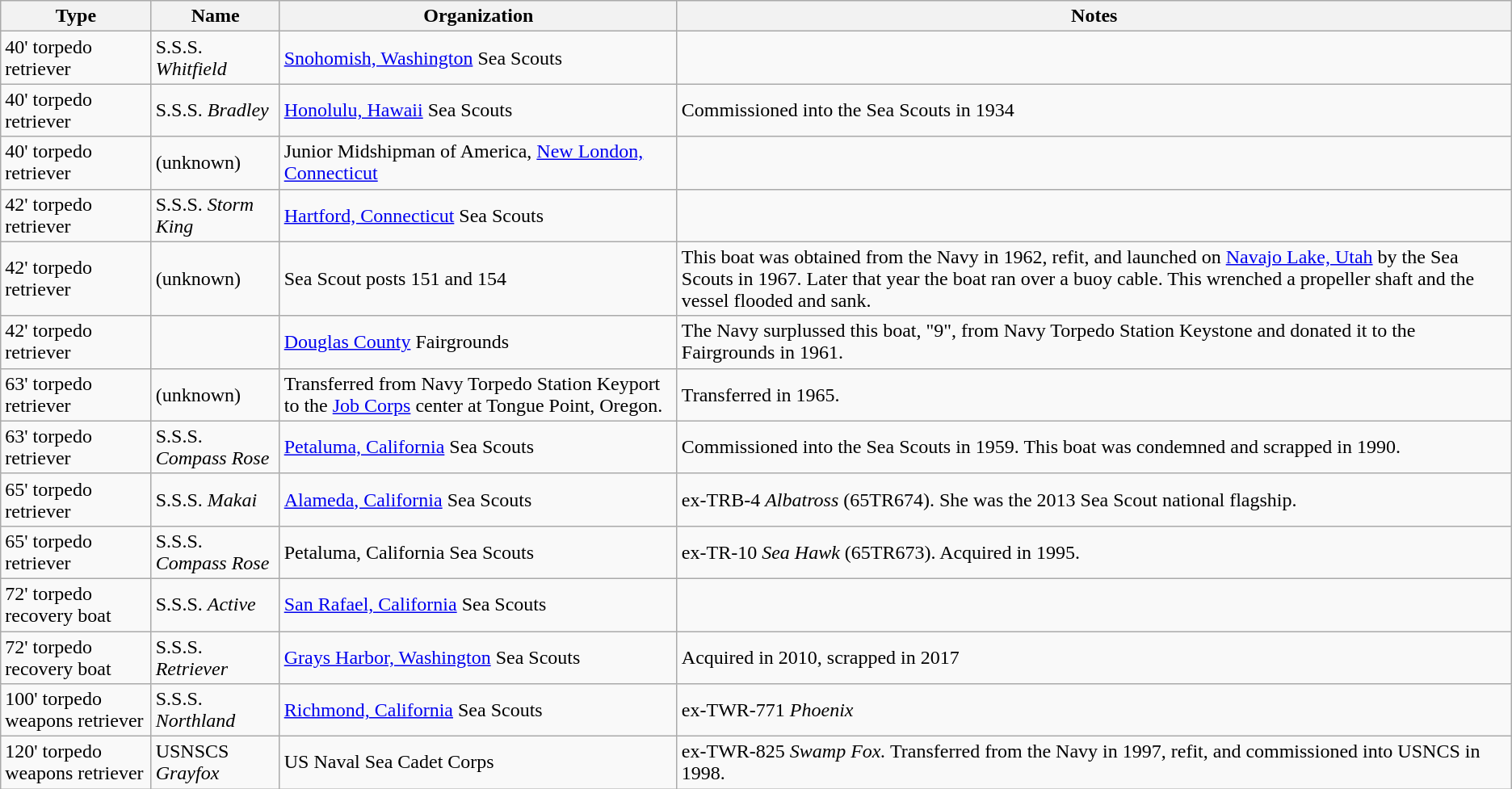<table class="wikitable">
<tr>
<th>Type</th>
<th>Name</th>
<th>Organization</th>
<th>Notes</th>
</tr>
<tr>
<td>40' torpedo retriever</td>
<td>S.S.S. <em>Whitfield</em></td>
<td><a href='#'>Snohomish, Washington</a> Sea Scouts</td>
<td></td>
</tr>
<tr>
<td>40' torpedo retriever</td>
<td>S.S.S. <em>Bradley</em></td>
<td><a href='#'>Honolulu, Hawaii</a> Sea Scouts</td>
<td>Commissioned into the Sea Scouts in 1934</td>
</tr>
<tr>
<td>40' torpedo retriever</td>
<td>(unknown)</td>
<td>Junior Midshipman of America, <a href='#'>New London, Connecticut</a></td>
<td></td>
</tr>
<tr>
<td>42' torpedo retriever</td>
<td>S.S.S. <em>Storm King</em></td>
<td><a href='#'>Hartford, Connecticut</a> Sea Scouts</td>
<td></td>
</tr>
<tr>
<td>42' torpedo retriever</td>
<td>(unknown)</td>
<td>Sea Scout posts 151 and 154</td>
<td>This boat was obtained from the Navy in 1962, refit, and launched on <a href='#'>Navajo Lake, Utah</a> by the Sea Scouts in 1967.  Later that year the boat ran over a buoy cable.   This wrenched a propeller shaft and the vessel flooded and sank.</td>
</tr>
<tr>
<td>42' torpedo retriever</td>
<td></td>
<td><a href='#'>Douglas County</a> Fairgrounds</td>
<td>The Navy surplussed this boat, "9", from Navy Torpedo Station Keystone and donated it to the Fairgrounds in 1961.</td>
</tr>
<tr>
<td>63' torpedo retriever</td>
<td>(unknown)</td>
<td>Transferred from Navy Torpedo Station Keyport to the <a href='#'>Job Corps</a> center at Tongue Point, Oregon.</td>
<td>Transferred in 1965.</td>
</tr>
<tr>
<td>63' torpedo retriever</td>
<td>S.S.S. <em>Compass Rose</em></td>
<td><a href='#'>Petaluma, California</a> Sea Scouts</td>
<td>Commissioned into the Sea Scouts in 1959. This boat was condemned and scrapped in 1990.</td>
</tr>
<tr>
<td>65' torpedo retriever</td>
<td>S.S.S. <em>Makai</em></td>
<td><a href='#'>Alameda, California</a> Sea Scouts</td>
<td>ex-TRB-4 <em>Albatross</em> (65TR674).  She was the 2013 Sea Scout national flagship.</td>
</tr>
<tr>
<td>65' torpedo retriever</td>
<td>S.S.S. <em>Compass Rose</em></td>
<td>Petaluma, California Sea Scouts</td>
<td>ex-TR-10 <em>Sea Hawk</em> (65TR673).  Acquired in 1995.</td>
</tr>
<tr>
<td>72' torpedo recovery boat</td>
<td>S.S.S. <em>Active</em></td>
<td><a href='#'>San Rafael, California</a> Sea Scouts</td>
<td></td>
</tr>
<tr>
<td>72' torpedo recovery boat</td>
<td>S.S.S. <em>Retriever</em></td>
<td><a href='#'>Grays Harbor, Washington</a> Sea Scouts</td>
<td>Acquired in 2010, scrapped in 2017</td>
</tr>
<tr>
<td>100' torpedo weapons retriever</td>
<td>S.S.S. <em>Northland</em></td>
<td><a href='#'>Richmond, California</a> Sea Scouts</td>
<td>ex-TWR-771 <em>Phoenix</em></td>
</tr>
<tr>
<td>120' torpedo weapons retriever</td>
<td>USNSCS <em>Grayfox</em></td>
<td>US Naval Sea Cadet Corps</td>
<td>ex-TWR-825 <em>Swamp Fox.</em>  Transferred from the Navy in 1997, refit, and commissioned into USNCS in 1998.</td>
</tr>
</table>
